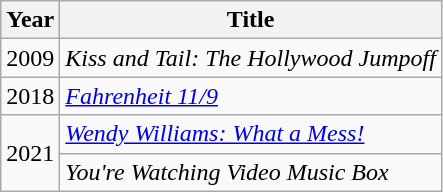<table class="wikitable">
<tr>
<th>Year</th>
<th>Title</th>
</tr>
<tr>
<td>2009</td>
<td><em>Kiss and Tail: The Hollywood Jumpoff</em></td>
</tr>
<tr>
<td>2018</td>
<td><em><a href='#'>Fahrenheit 11/9</a></em></td>
</tr>
<tr>
<td rowspan="2">2021</td>
<td><em><a href='#'>Wendy Williams: What a Mess!</a></em></td>
</tr>
<tr>
<td><em>You're Watching Video Music Box</em></td>
</tr>
</table>
